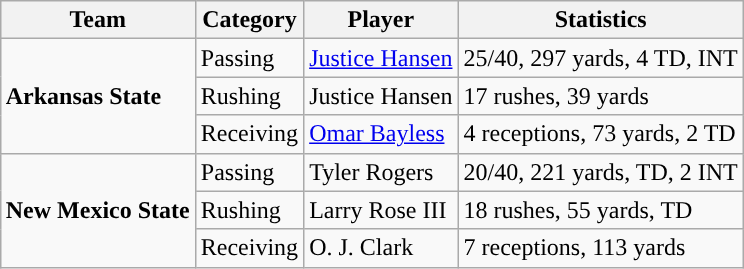<table class="wikitable" style="float: right;">
<tr>
<th>Team</th>
<th>Category</th>
<th>Player</th>
<th>Statistics</th>
</tr>
<tr>
<td rowspan=3><strong>Arkansas State</strong></td>
<td>Passing</td>
<td><a href='#'>Justice Hansen</a></td>
<td>25/40, 297 yards, 4 TD, INT</td>
</tr>
<tr>
<td>Rushing</td>
<td>Justice Hansen</td>
<td>17 rushes, 39 yards</td>
</tr>
<tr>
<td>Receiving</td>
<td><a href='#'>Omar Bayless</a></td>
<td>4 receptions, 73 yards, 2 TD</td>
</tr>
<tr>
<td rowspan=3><strong>New Mexico State</strong></td>
<td>Passing</td>
<td>Tyler Rogers</td>
<td>20/40, 221 yards, TD, 2 INT</td>
</tr>
<tr>
<td>Rushing</td>
<td>Larry Rose III</td>
<td>18 rushes, 55 yards, TD</td>
</tr>
<tr>
<td>Receiving</td>
<td>O. J. Clark</td>
<td>7 receptions, 113 yards</td>
</tr>
</table>
